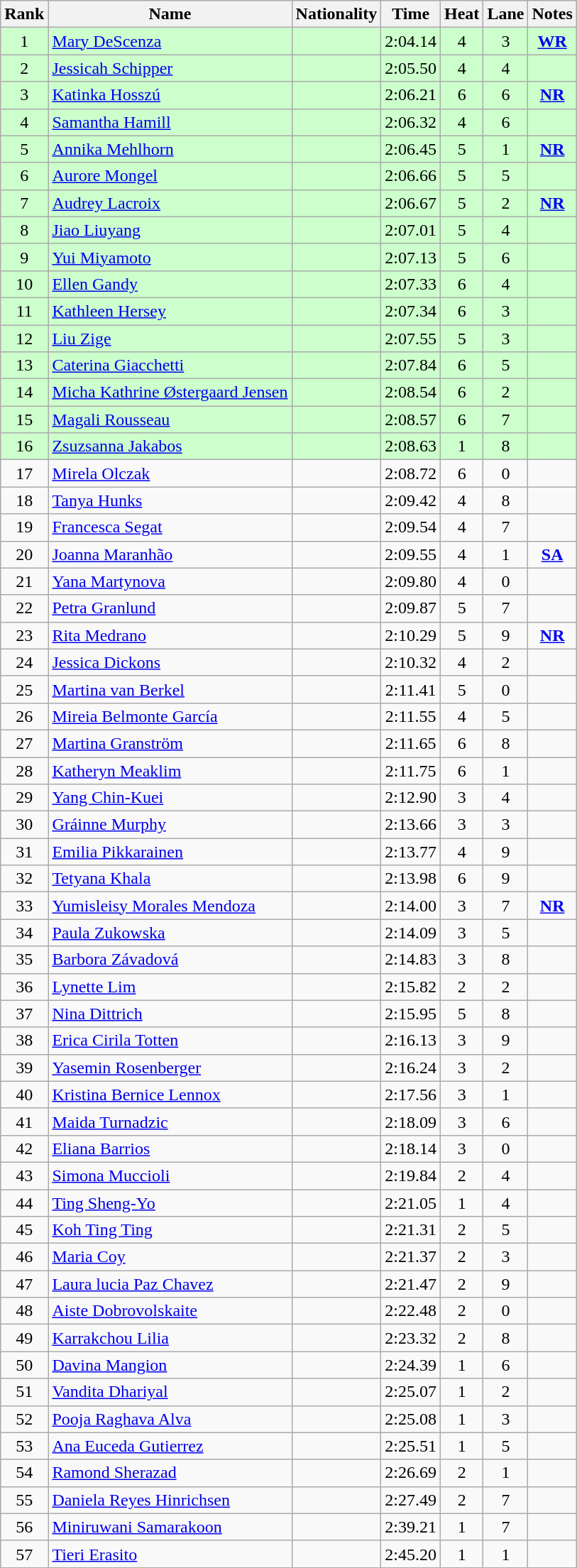<table class="wikitable sortable" style="text-align:center">
<tr>
<th>Rank</th>
<th>Name</th>
<th>Nationality</th>
<th>Time</th>
<th>Heat</th>
<th>Lane</th>
<th>Notes</th>
</tr>
<tr bgcolor=ccffcc>
<td>1</td>
<td align=left><a href='#'>Mary DeScenza</a></td>
<td align=left></td>
<td>2:04.14</td>
<td>4</td>
<td>3</td>
<td><strong><a href='#'>WR</a></strong></td>
</tr>
<tr bgcolor=ccffcc>
<td>2</td>
<td align=left><a href='#'>Jessicah Schipper</a></td>
<td align=left></td>
<td>2:05.50</td>
<td>4</td>
<td>4</td>
<td></td>
</tr>
<tr bgcolor=ccffcc>
<td>3</td>
<td align=left><a href='#'>Katinka Hosszú</a></td>
<td align=left></td>
<td>2:06.21</td>
<td>6</td>
<td>6</td>
<td><strong><a href='#'>NR</a></strong></td>
</tr>
<tr bgcolor=ccffcc>
<td>4</td>
<td align=left><a href='#'>Samantha Hamill</a></td>
<td align=left></td>
<td>2:06.32</td>
<td>4</td>
<td>6</td>
<td></td>
</tr>
<tr bgcolor=ccffcc>
<td>5</td>
<td align=left><a href='#'>Annika Mehlhorn</a></td>
<td align=left></td>
<td>2:06.45</td>
<td>5</td>
<td>1</td>
<td><strong><a href='#'>NR</a></strong></td>
</tr>
<tr bgcolor=ccffcc>
<td>6</td>
<td align=left><a href='#'>Aurore Mongel</a></td>
<td align=left></td>
<td>2:06.66</td>
<td>5</td>
<td>5</td>
<td></td>
</tr>
<tr bgcolor=ccffcc>
<td>7</td>
<td align=left><a href='#'>Audrey Lacroix</a></td>
<td align=left></td>
<td>2:06.67</td>
<td>5</td>
<td>2</td>
<td><strong><a href='#'>NR</a></strong></td>
</tr>
<tr bgcolor=ccffcc>
<td>8</td>
<td align=left><a href='#'>Jiao Liuyang</a></td>
<td align=left></td>
<td>2:07.01</td>
<td>5</td>
<td>4</td>
<td></td>
</tr>
<tr bgcolor=ccffcc>
<td>9</td>
<td align=left><a href='#'>Yui Miyamoto</a></td>
<td align=left></td>
<td>2:07.13</td>
<td>5</td>
<td>6</td>
<td></td>
</tr>
<tr bgcolor=ccffcc>
<td>10</td>
<td align=left><a href='#'>Ellen Gandy</a></td>
<td align=left></td>
<td>2:07.33</td>
<td>6</td>
<td>4</td>
<td></td>
</tr>
<tr bgcolor=ccffcc>
<td>11</td>
<td align=left><a href='#'>Kathleen Hersey</a></td>
<td align=left></td>
<td>2:07.34</td>
<td>6</td>
<td>3</td>
<td></td>
</tr>
<tr bgcolor=ccffcc>
<td>12</td>
<td align=left><a href='#'>Liu Zige</a></td>
<td align=left></td>
<td>2:07.55</td>
<td>5</td>
<td>3</td>
<td></td>
</tr>
<tr bgcolor=ccffcc>
<td>13</td>
<td align=left><a href='#'>Caterina Giacchetti</a></td>
<td align=left></td>
<td>2:07.84</td>
<td>6</td>
<td>5</td>
<td></td>
</tr>
<tr bgcolor=ccffcc>
<td>14</td>
<td align=left><a href='#'>Micha Kathrine Østergaard Jensen</a></td>
<td align=left></td>
<td>2:08.54</td>
<td>6</td>
<td>2</td>
<td></td>
</tr>
<tr bgcolor=ccffcc>
<td>15</td>
<td align=left><a href='#'>Magali Rousseau</a></td>
<td align=left></td>
<td>2:08.57</td>
<td>6</td>
<td>7</td>
<td></td>
</tr>
<tr bgcolor=ccffcc>
<td>16</td>
<td align=left><a href='#'>Zsuzsanna Jakabos</a></td>
<td align=left></td>
<td>2:08.63</td>
<td>1</td>
<td>8</td>
<td></td>
</tr>
<tr>
<td>17</td>
<td align=left><a href='#'>Mirela Olczak</a></td>
<td align=left></td>
<td>2:08.72</td>
<td>6</td>
<td>0</td>
<td></td>
</tr>
<tr>
<td>18</td>
<td align=left><a href='#'>Tanya Hunks</a></td>
<td align=left></td>
<td>2:09.42</td>
<td>4</td>
<td>8</td>
<td></td>
</tr>
<tr>
<td>19</td>
<td align=left><a href='#'>Francesca Segat</a></td>
<td align=left></td>
<td>2:09.54</td>
<td>4</td>
<td>7</td>
<td></td>
</tr>
<tr>
<td>20</td>
<td align=left><a href='#'>Joanna Maranhão</a></td>
<td align=left></td>
<td>2:09.55</td>
<td>4</td>
<td>1</td>
<td><strong><a href='#'>SA</a></strong></td>
</tr>
<tr>
<td>21</td>
<td align=left><a href='#'>Yana Martynova</a></td>
<td align=left></td>
<td>2:09.80</td>
<td>4</td>
<td>0</td>
<td></td>
</tr>
<tr>
<td>22</td>
<td align=left><a href='#'>Petra Granlund</a></td>
<td align=left></td>
<td>2:09.87</td>
<td>5</td>
<td>7</td>
<td></td>
</tr>
<tr>
<td>23</td>
<td align=left><a href='#'>Rita Medrano</a></td>
<td align=left></td>
<td>2:10.29</td>
<td>5</td>
<td>9</td>
<td><strong><a href='#'>NR</a></strong></td>
</tr>
<tr>
<td>24</td>
<td align=left><a href='#'>Jessica Dickons</a></td>
<td align=left></td>
<td>2:10.32</td>
<td>4</td>
<td>2</td>
<td></td>
</tr>
<tr>
<td>25</td>
<td align=left><a href='#'>Martina van Berkel</a></td>
<td align=left></td>
<td>2:11.41</td>
<td>5</td>
<td>0</td>
<td></td>
</tr>
<tr>
<td>26</td>
<td align=left><a href='#'>Mireia Belmonte García</a></td>
<td align=left></td>
<td>2:11.55</td>
<td>4</td>
<td>5</td>
<td></td>
</tr>
<tr>
<td>27</td>
<td align=left><a href='#'>Martina Granström</a></td>
<td align=left></td>
<td>2:11.65</td>
<td>6</td>
<td>8</td>
<td></td>
</tr>
<tr>
<td>28</td>
<td align=left><a href='#'>Katheryn Meaklim</a></td>
<td align=left></td>
<td>2:11.75</td>
<td>6</td>
<td>1</td>
<td></td>
</tr>
<tr>
<td>29</td>
<td align=left><a href='#'>Yang Chin-Kuei</a></td>
<td align=left></td>
<td>2:12.90</td>
<td>3</td>
<td>4</td>
<td></td>
</tr>
<tr>
<td>30</td>
<td align=left><a href='#'>Gráinne Murphy</a></td>
<td align=left></td>
<td>2:13.66</td>
<td>3</td>
<td>3</td>
<td></td>
</tr>
<tr>
<td>31</td>
<td align=left><a href='#'>Emilia Pikkarainen</a></td>
<td align=left></td>
<td>2:13.77</td>
<td>4</td>
<td>9</td>
<td></td>
</tr>
<tr>
<td>32</td>
<td align=left><a href='#'>Tetyana Khala</a></td>
<td align=left></td>
<td>2:13.98</td>
<td>6</td>
<td>9</td>
<td></td>
</tr>
<tr>
<td>33</td>
<td align=left><a href='#'>Yumisleisy Morales Mendoza</a></td>
<td align=left></td>
<td>2:14.00</td>
<td>3</td>
<td>7</td>
<td><strong><a href='#'>NR</a></strong></td>
</tr>
<tr>
<td>34</td>
<td align=left><a href='#'>Paula Zukowska</a></td>
<td align=left></td>
<td>2:14.09</td>
<td>3</td>
<td>5</td>
<td></td>
</tr>
<tr>
<td>35</td>
<td align=left><a href='#'>Barbora Závadová</a></td>
<td align=left></td>
<td>2:14.83</td>
<td>3</td>
<td>8</td>
<td></td>
</tr>
<tr>
<td>36</td>
<td align=left><a href='#'>Lynette Lim</a></td>
<td align=left></td>
<td>2:15.82</td>
<td>2</td>
<td>2</td>
<td></td>
</tr>
<tr>
<td>37</td>
<td align=left><a href='#'>Nina Dittrich</a></td>
<td align=left></td>
<td>2:15.95</td>
<td>5</td>
<td>8</td>
<td></td>
</tr>
<tr>
<td>38</td>
<td align=left><a href='#'>Erica Cirila Totten</a></td>
<td align=left></td>
<td>2:16.13</td>
<td>3</td>
<td>9</td>
<td></td>
</tr>
<tr>
<td>39</td>
<td align=left><a href='#'>Yasemin Rosenberger</a></td>
<td align=left></td>
<td>2:16.24</td>
<td>3</td>
<td>2</td>
<td></td>
</tr>
<tr>
<td>40</td>
<td align=left><a href='#'>Kristina Bernice Lennox</a></td>
<td align=left></td>
<td>2:17.56</td>
<td>3</td>
<td>1</td>
<td></td>
</tr>
<tr>
<td>41</td>
<td align=left><a href='#'>Maida Turnadzic</a></td>
<td align=left></td>
<td>2:18.09</td>
<td>3</td>
<td>6</td>
<td></td>
</tr>
<tr>
<td>42</td>
<td align=left><a href='#'>Eliana Barrios</a></td>
<td align=left></td>
<td>2:18.14</td>
<td>3</td>
<td>0</td>
<td></td>
</tr>
<tr>
<td>43</td>
<td align=left><a href='#'>Simona Muccioli</a></td>
<td align=left></td>
<td>2:19.84</td>
<td>2</td>
<td>4</td>
<td></td>
</tr>
<tr>
<td>44</td>
<td align=left><a href='#'>Ting Sheng-Yo</a></td>
<td align=left></td>
<td>2:21.05</td>
<td>1</td>
<td>4</td>
<td></td>
</tr>
<tr>
<td>45</td>
<td align=left><a href='#'>Koh Ting Ting</a></td>
<td align=left></td>
<td>2:21.31</td>
<td>2</td>
<td>5</td>
<td></td>
</tr>
<tr>
<td>46</td>
<td align=left><a href='#'>Maria Coy</a></td>
<td align=left></td>
<td>2:21.37</td>
<td>2</td>
<td>3</td>
<td></td>
</tr>
<tr>
<td>47</td>
<td align=left><a href='#'>Laura lucia Paz Chavez</a></td>
<td align=left></td>
<td>2:21.47</td>
<td>2</td>
<td>9</td>
<td></td>
</tr>
<tr>
<td>48</td>
<td align=left><a href='#'>Aiste Dobrovolskaite</a></td>
<td align=left></td>
<td>2:22.48</td>
<td>2</td>
<td>0</td>
<td></td>
</tr>
<tr>
<td>49</td>
<td align=left><a href='#'>Karrakchou Lilia</a></td>
<td align=left></td>
<td>2:23.32</td>
<td>2</td>
<td>8</td>
<td></td>
</tr>
<tr>
<td>50</td>
<td align=left><a href='#'>Davina Mangion</a></td>
<td align=left></td>
<td>2:24.39</td>
<td>1</td>
<td>6</td>
<td></td>
</tr>
<tr>
<td>51</td>
<td align=left><a href='#'>Vandita Dhariyal</a></td>
<td align=left></td>
<td>2:25.07</td>
<td>1</td>
<td>2</td>
<td></td>
</tr>
<tr>
<td>52</td>
<td align=left><a href='#'>Pooja Raghava Alva</a></td>
<td align=left></td>
<td>2:25.08</td>
<td>1</td>
<td>3</td>
<td></td>
</tr>
<tr>
<td>53</td>
<td align=left><a href='#'>Ana Euceda Gutierrez</a></td>
<td align=left></td>
<td>2:25.51</td>
<td>1</td>
<td>5</td>
<td></td>
</tr>
<tr>
<td>54</td>
<td align=left><a href='#'>Ramond Sherazad</a></td>
<td align=left></td>
<td>2:26.69</td>
<td>2</td>
<td>1</td>
<td></td>
</tr>
<tr>
<td>55</td>
<td align=left><a href='#'>Daniela Reyes Hinrichsen</a></td>
<td align=left></td>
<td>2:27.49</td>
<td>2</td>
<td>7</td>
<td></td>
</tr>
<tr>
<td>56</td>
<td align=left><a href='#'>Miniruwani Samarakoon</a></td>
<td align=left></td>
<td>2:39.21</td>
<td>1</td>
<td>7</td>
<td></td>
</tr>
<tr>
<td>57</td>
<td align=left><a href='#'>Tieri Erasito</a></td>
<td align=left></td>
<td>2:45.20</td>
<td>1</td>
<td>1</td>
<td></td>
</tr>
</table>
